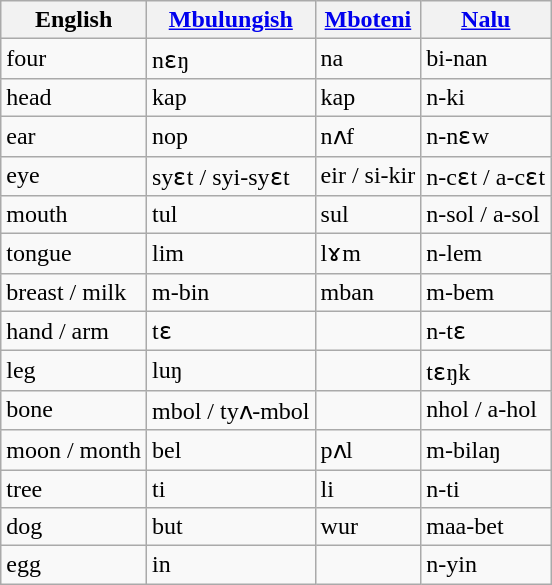<table class="wikitable">
<tr>
<th>English</th>
<th><a href='#'>Mbulungish</a></th>
<th><a href='#'>Mboteni</a></th>
<th><a href='#'>Nalu</a></th>
</tr>
<tr>
<td>four</td>
<td>nɛŋ</td>
<td>na</td>
<td>bi-nan</td>
</tr>
<tr>
<td>head</td>
<td>kap</td>
<td>kap</td>
<td>n-ki</td>
</tr>
<tr>
<td>ear</td>
<td>nop</td>
<td>nʌf</td>
<td>n-nɛw</td>
</tr>
<tr>
<td>eye</td>
<td>syɛt / syi-syɛt</td>
<td>eir / si-kir</td>
<td>n-cɛt / a-cɛt</td>
</tr>
<tr>
<td>mouth</td>
<td>tul</td>
<td>sul</td>
<td>n-sol / a-sol</td>
</tr>
<tr>
<td>tongue</td>
<td>lim</td>
<td>lɤm</td>
<td>n-lem</td>
</tr>
<tr>
<td>breast / milk</td>
<td>m-bin</td>
<td>mban</td>
<td>m-bem</td>
</tr>
<tr>
<td>hand / arm</td>
<td>tɛ</td>
<td></td>
<td>n-tɛ</td>
</tr>
<tr>
<td>leg</td>
<td>luŋ</td>
<td></td>
<td>tɛŋk</td>
</tr>
<tr>
<td>bone</td>
<td>mbol / tyʌ-mbol</td>
<td></td>
<td>nhol / a-hol</td>
</tr>
<tr>
<td>moon / month</td>
<td>bel</td>
<td>pʌl</td>
<td>m-bilaŋ</td>
</tr>
<tr>
<td>tree</td>
<td>ti</td>
<td>li</td>
<td>n-ti</td>
</tr>
<tr>
<td>dog</td>
<td>but</td>
<td>wur</td>
<td>maa-bet</td>
</tr>
<tr>
<td>egg</td>
<td>in</td>
<td></td>
<td>n-yin</td>
</tr>
</table>
